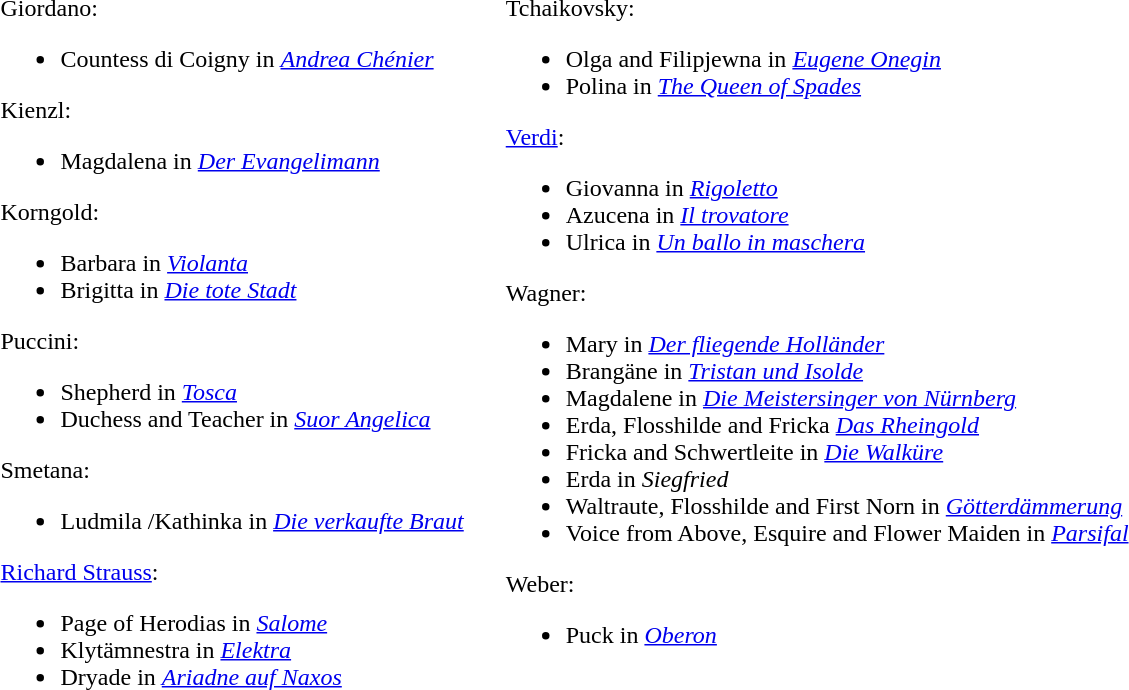<table>
<tr>
<td valign="top"><br>Giordano:<ul><li>Countess di Coigny in <em><a href='#'>Andrea Chénier</a></em></li></ul>Kienzl:<ul><li>Magdalena in <em><a href='#'>Der Evangelimann</a></em></li></ul>Korngold:<ul><li>Barbara in <em><a href='#'>Violanta</a></em></li><li>Brigitta in <em><a href='#'>Die tote Stadt</a></em></li></ul>Puccini:<ul><li>Shepherd in <em><a href='#'>Tosca</a></em></li><li>Duchess and Teacher in <em><a href='#'>Suor Angelica</a></em></li></ul>Smetana:<ul><li>Ludmila /Kathinka in <em><a href='#'>Die verkaufte Braut</a></em></li></ul><a href='#'>Richard Strauss</a>:<ul><li>Page of Herodias in <em><a href='#'>Salome</a></em></li><li>Klytämnestra in <em><a href='#'>Elektra</a></em></li><li>Dryade in <em><a href='#'>Ariadne auf Naxos</a></em></li></ul></td>
<td width="20"> </td>
<td valign="top"><br>Tchaikovsky:<ul><li>Olga and Filipjewna in <em><a href='#'>Eugene Onegin</a></em></li><li>Polina in <em><a href='#'>The Queen of Spades</a></em></li></ul><a href='#'>Verdi</a>:<ul><li>Giovanna in <em><a href='#'>Rigoletto</a></em></li><li>Azucena in <em><a href='#'>Il trovatore</a></em></li><li>Ulrica in  <em><a href='#'>Un ballo in maschera</a></em></li></ul>Wagner:<ul><li>Mary in <em><a href='#'>Der fliegende Holländer</a></em></li><li>Brangäne in <em><a href='#'>Tristan und Isolde</a></em></li><li>Magdalene in <em><a href='#'>Die Meistersinger von Nürnberg</a></em></li><li>Erda, Flosshilde and Fricka <em><a href='#'>Das Rheingold</a></em></li><li>Fricka and Schwertleite in <em><a href='#'>Die Walküre</a></em></li><li>Erda in <em>Siegfried</em></li><li>Waltraute, Flosshilde and First Norn in <em><a href='#'>Götterdämmerung</a></em></li><li>Voice from Above, Esquire and Flower Maiden in <em><a href='#'>Parsifal</a></em></li></ul>Weber:<ul><li>Puck in <em><a href='#'>Oberon</a></em></li></ul></td>
</tr>
</table>
